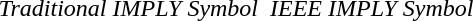<table style="margin:auto; text-align:center;">
<tr>
<td></td>
<td></td>
<td></td>
</tr>
<tr>
<td><em>Traditional IMPLY Symbol</em></td>
<td></td>
<td><em>IEEE IMPLY Symbol</em></td>
</tr>
</table>
